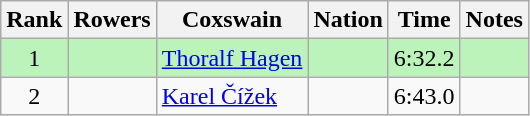<table class="wikitable sortable" style="text-align:center">
<tr>
<th>Rank</th>
<th>Rowers</th>
<th>Coxswain</th>
<th>Nation</th>
<th>Time</th>
<th>Notes</th>
</tr>
<tr bgcolor=bbf3bb>
<td>1</td>
<td align=left></td>
<td align=left><a href='#'>Thoralf Hagen</a></td>
<td align=left></td>
<td>6:32.2</td>
<td></td>
</tr>
<tr>
<td>2</td>
<td align=left></td>
<td align=left><a href='#'>Karel Čížek</a></td>
<td align=left></td>
<td>6:43.0</td>
<td></td>
</tr>
</table>
